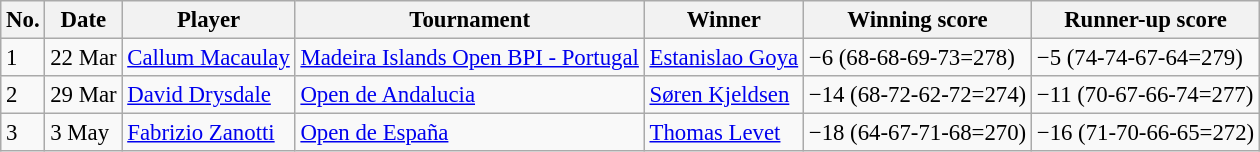<table class="wikitable" style="font-size:95%;">
<tr>
<th>No.</th>
<th>Date</th>
<th>Player</th>
<th>Tournament</th>
<th>Winner</th>
<th>Winning score</th>
<th>Runner-up score</th>
</tr>
<tr>
<td>1</td>
<td>22 Mar</td>
<td> <a href='#'>Callum Macaulay</a></td>
<td><a href='#'>Madeira Islands Open BPI - Portugal</a></td>
<td> <a href='#'>Estanislao Goya</a></td>
<td>−6 (68-68-69-73=278)</td>
<td>−5 (74-74-67-64=279)</td>
</tr>
<tr>
<td>2</td>
<td>29 Mar</td>
<td> <a href='#'>David Drysdale</a></td>
<td><a href='#'>Open de Andalucia</a></td>
<td> <a href='#'>Søren Kjeldsen</a></td>
<td>−14 (68-72-62-72=274)</td>
<td>−11 (70-67-66-74=277)</td>
</tr>
<tr>
<td>3</td>
<td>3 May</td>
<td> <a href='#'>Fabrizio Zanotti</a></td>
<td><a href='#'>Open de España</a></td>
<td> <a href='#'>Thomas Levet</a></td>
<td>−18 (64-67-71-68=270)</td>
<td>−16 (71-70-66-65=272)</td>
</tr>
</table>
